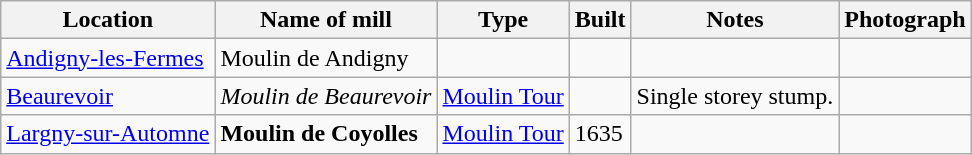<table class="wikitable">
<tr>
<th>Location</th>
<th>Name of mill</th>
<th>Type</th>
<th>Built</th>
<th>Notes</th>
<th>Photograph</th>
</tr>
<tr>
<td><a href='#'>Andigny-les-Fermes</a></td>
<td>Moulin de Andigny</td>
<td></td>
<td></td>
<td></td>
<td></td>
</tr>
<tr>
<td><a href='#'>Beaurevoir</a></td>
<td><em>Moulin de Beaurevoir</em></td>
<td><a href='#'>Moulin Tour</a></td>
<td></td>
<td>Single storey stump.<br> </td>
<td></td>
</tr>
<tr>
<td><a href='#'>Largny-sur-Automne</a></td>
<td><strong>Moulin de Coyolles</strong></td>
<td><a href='#'>Moulin Tour</a></td>
<td>1635</td>
<td> </td>
<td></td>
</tr>
</table>
